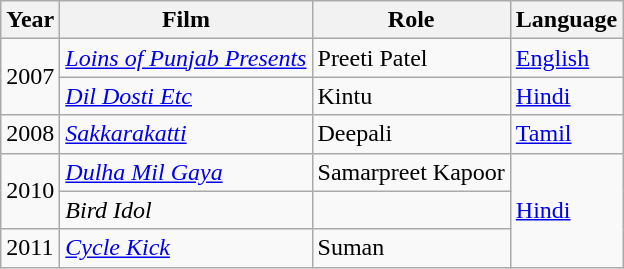<table class="wikitable">
<tr>
<th>Year</th>
<th>Film</th>
<th>Role</th>
<th>Language</th>
</tr>
<tr>
<td rowspan=2>2007</td>
<td><em><a href='#'>Loins of Punjab Presents</a></em></td>
<td>Preeti Patel</td>
<td><a href='#'>English</a></td>
</tr>
<tr>
<td><em><a href='#'>Dil Dosti Etc</a></em></td>
<td>Kintu</td>
<td><a href='#'>Hindi</a></td>
</tr>
<tr>
<td>2008</td>
<td><em><a href='#'>Sakkarakatti</a></em></td>
<td>Deepali</td>
<td><a href='#'>Tamil</a></td>
</tr>
<tr>
<td rowspan=2>2010</td>
<td><em><a href='#'>Dulha Mil Gaya</a></em></td>
<td>Samarpreet Kapoor</td>
<td rowspan=3><a href='#'>Hindi</a></td>
</tr>
<tr>
<td><em>Bird Idol</em></td>
<td></td>
</tr>
<tr>
<td>2011</td>
<td><em><a href='#'>Cycle Kick</a></em></td>
<td>Suman</td>
</tr>
</table>
